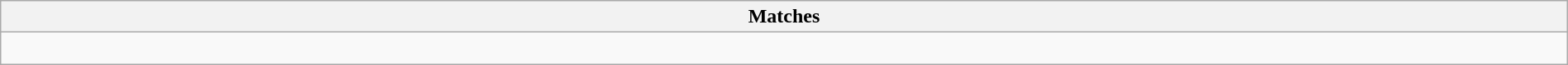<table class="wikitable collapsible collapsed" style="width:100%">
<tr>
<th>Matches</th>
</tr>
<tr>
<td><br>








</td>
</tr>
</table>
